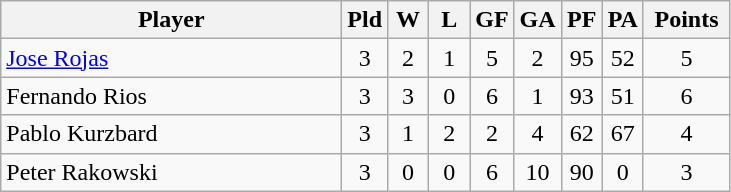<table class=wikitable style="text-align:center">
<tr>
<th width=220>Player</th>
<th width=20>Pld</th>
<th width=20>W</th>
<th width=20>L</th>
<th width=20>GF</th>
<th width=20>GA</th>
<th width=20>PF</th>
<th width=20>PA</th>
<th width=50>Points</th>
</tr>
<tr>
<td align=left> <a href='#'>Jose Rojas</a></td>
<td>3</td>
<td>2</td>
<td>1</td>
<td>5</td>
<td>2</td>
<td>95</td>
<td>52</td>
<td>5</td>
</tr>
<tr>
<td align=left> Fernando Rios</td>
<td>3</td>
<td>3</td>
<td>0</td>
<td>6</td>
<td>1</td>
<td>93</td>
<td>51</td>
<td>6</td>
</tr>
<tr>
<td align=left> Pablo Kurzbard</td>
<td>3</td>
<td>1</td>
<td>2</td>
<td>2</td>
<td>4</td>
<td>62</td>
<td>67</td>
<td>4</td>
</tr>
<tr>
<td align=left> Peter Rakowski</td>
<td>3</td>
<td>0</td>
<td>0</td>
<td>6</td>
<td>10</td>
<td>90</td>
<td>0</td>
<td>3</td>
</tr>
</table>
